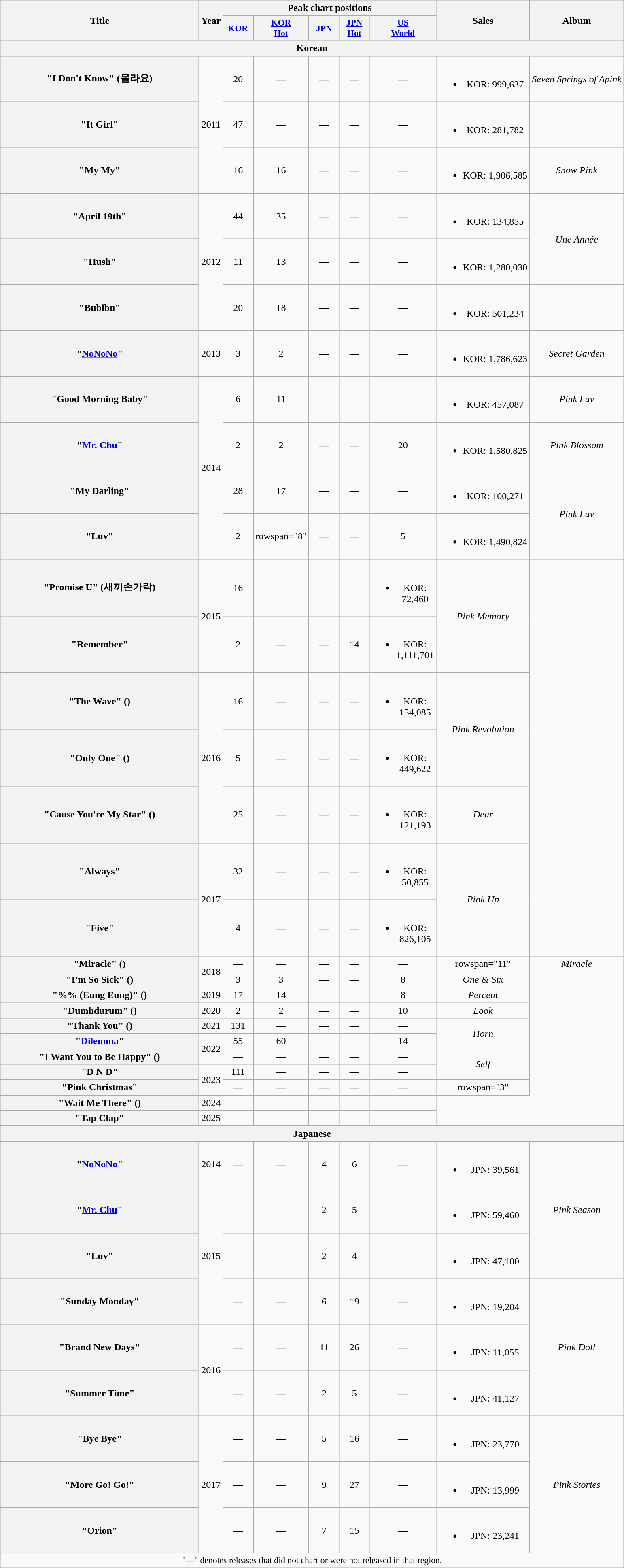<table class="wikitable plainrowheaders" style="text-align:center;">
<tr>
<th scope="col" rowspan="2" style="width:20em;">Title</th>
<th scope="col" rowspan="2">Year</th>
<th colspan="5" scope="col">Peak chart positions</th>
<th scope="col" rowspan="2">Sales</th>
<th scope="col" rowspan="2">Album</th>
</tr>
<tr>
<th scope="col" style="width:3em;font-size:90%;"><a href='#'>KOR</a><br></th>
<th scope="col" style="width:3em;font-size:90%;"><a href='#'>KOR<br>Hot</a><br></th>
<th scope="col" style="width:3em;font-size:90%;"><a href='#'>JPN</a><br></th>
<th scope="col" style="width:3em;font-size:90%;"><a href='#'>JPN<br>Hot</a><br></th>
<th scope="col" style="width:3em;font-size:90%;"><a href='#'>US<br>World</a><br></th>
</tr>
<tr>
<th colspan="10">Korean</th>
</tr>
<tr>
<th scope="row">"I Don't Know" (몰라요)</th>
<td rowspan="3">2011</td>
<td>20</td>
<td>—</td>
<td>—</td>
<td>—</td>
<td>—</td>
<td><br><ul><li>KOR: 999,637</li></ul></td>
<td><em>Seven Springs of Apink</em></td>
</tr>
<tr>
<th scope="row">"It Girl" </th>
<td>47</td>
<td>—</td>
<td>—</td>
<td>—</td>
<td>—</td>
<td><br><ul><li>KOR: 281,782</li></ul></td>
<td></td>
</tr>
<tr>
<th scope="row">"My My"</th>
<td>16</td>
<td>16</td>
<td>—</td>
<td>—</td>
<td>—</td>
<td><br><ul><li>KOR: 1,906,585</li></ul></td>
<td><em>Snow Pink</em></td>
</tr>
<tr>
<th scope="row">"April 19th"</th>
<td rowspan="3">2012</td>
<td>44</td>
<td>35</td>
<td>—</td>
<td>—</td>
<td>—</td>
<td><br><ul><li>KOR: 134,855</li></ul></td>
<td rowspan="2"><em>Une Année</em></td>
</tr>
<tr>
<th scope="row">"Hush"</th>
<td>11</td>
<td>13</td>
<td>—</td>
<td>—</td>
<td>—</td>
<td><br><ul><li>KOR: 1,280,030</li></ul></td>
</tr>
<tr>
<th scope="row">"Bubibu" </th>
<td>20</td>
<td>18</td>
<td>—</td>
<td>—</td>
<td>—</td>
<td><br><ul><li>KOR: 501,234</li></ul></td>
<td></td>
</tr>
<tr>
<th scope="row">"<a href='#'>NoNoNo</a>"</th>
<td>2013</td>
<td>3</td>
<td>2</td>
<td>—</td>
<td>—</td>
<td>—</td>
<td><br><ul><li>KOR: 1,786,623</li></ul></td>
<td><em>Secret Garden</em></td>
</tr>
<tr>
<th scope="row">"Good Morning Baby"</th>
<td rowspan="4">2014</td>
<td>6</td>
<td>11</td>
<td>—</td>
<td>—</td>
<td>—</td>
<td><br><ul><li>KOR: 457,087</li></ul></td>
<td><em>Pink Luv</em></td>
</tr>
<tr>
<th scope="row">"<a href='#'>Mr. Chu</a>" </th>
<td>2</td>
<td>2</td>
<td>—</td>
<td>—</td>
<td>20</td>
<td><br><ul><li>KOR: 1,580,825</li></ul></td>
<td><em>Pink Blossom</em></td>
</tr>
<tr>
<th scope="row">"My Darling" <br></th>
<td>28</td>
<td>17</td>
<td>—</td>
<td>—</td>
<td>—</td>
<td><br><ul><li>KOR: 100,271</li></ul></td>
<td rowspan="2"><em>Pink Luv</em></td>
</tr>
<tr>
<th scope="row">"Luv"</th>
<td>2</td>
<td>rowspan="8" </td>
<td>—</td>
<td>—</td>
<td>5</td>
<td><br><ul><li>KOR: 1,490,824</li></ul></td>
</tr>
<tr>
<th scope="row">"Promise U" (새끼손가락)</th>
<td rowspan="2">2015</td>
<td>16</td>
<td>—</td>
<td>—</td>
<td>—</td>
<td><br><ul><li>KOR: 72,460</li></ul></td>
<td rowspan="2"><em>Pink Memory</em></td>
</tr>
<tr>
<th scope="row">"Remember"</th>
<td>2</td>
<td>—</td>
<td>—</td>
<td>14</td>
<td><br><ul><li>KOR: 1,111,701</li></ul></td>
</tr>
<tr https://www.youtube.com/watch?v=nzljAKtsOuw>
<th scope="row">"The Wave" ()</th>
<td rowspan="3">2016</td>
<td>16</td>
<td>—</td>
<td>—</td>
<td>—</td>
<td><br><ul><li>KOR: 154,085</li></ul></td>
<td rowspan=2><em>Pink Revolution</em></td>
</tr>
<tr>
<th scope="row">"Only One" ()</th>
<td>5</td>
<td>—</td>
<td>—</td>
<td>—</td>
<td><br><ul><li>KOR: 449,622</li></ul></td>
</tr>
<tr>
<th scope="row">"Cause You're My Star" ()</th>
<td>25</td>
<td>—</td>
<td>—</td>
<td>—</td>
<td><br><ul><li>KOR: 121,193</li></ul></td>
<td><em>Dear</em></td>
</tr>
<tr>
<th scope="row">"Always"</th>
<td rowspan="2">2017</td>
<td>32</td>
<td>—</td>
<td>—</td>
<td>—</td>
<td><br><ul><li>KOR: 50,855</li></ul></td>
<td rowspan="2"><em>Pink Up</em></td>
</tr>
<tr>
<th scope="row">"Five"</th>
<td>4</td>
<td>—</td>
<td>—</td>
<td>—</td>
<td><br><ul><li>KOR: 826,105</li></ul></td>
</tr>
<tr>
<th scope="row">"Miracle" ()</th>
<td rowspan="2">2018</td>
<td>—</td>
<td>—</td>
<td>—</td>
<td>—</td>
<td>—</td>
<td>rowspan="11" </td>
<td><em>Miracle</em></td>
</tr>
<tr>
<th scope="row">"I'm So Sick" ()</th>
<td>3</td>
<td>3</td>
<td>—</td>
<td>—</td>
<td>8</td>
<td><em>One & Six</em></td>
</tr>
<tr>
<th scope="row">"%% (Eung Eung)" ()</th>
<td>2019</td>
<td>17</td>
<td>14</td>
<td>—</td>
<td>—</td>
<td>8</td>
<td><em>Percent</em></td>
</tr>
<tr>
<th scope="row">"Dumhdurum" ()</th>
<td>2020</td>
<td>2</td>
<td>2</td>
<td>—</td>
<td>—</td>
<td>10</td>
<td><em>Look</em></td>
</tr>
<tr>
<th scope="row">"Thank You" ()</th>
<td>2021</td>
<td>131</td>
<td>—</td>
<td>—</td>
<td>—</td>
<td>—</td>
<td rowspan="2"><em>Horn</em></td>
</tr>
<tr>
<th scope="row">"<a href='#'>Dilemma</a>"</th>
<td rowspan="2">2022</td>
<td>55</td>
<td>60</td>
<td>—</td>
<td>—</td>
<td>14</td>
</tr>
<tr>
<th scope="row">"I Want You to Be Happy" ()</th>
<td>—</td>
<td>—</td>
<td>—</td>
<td>—</td>
<td>—</td>
<td rowspan="2"><em>Self</em></td>
</tr>
<tr>
<th scope="row">"D N D"</th>
<td rowspan="2">2023</td>
<td>111</td>
<td>—</td>
<td>—</td>
<td>—</td>
<td>—</td>
</tr>
<tr>
<th scope="row">"Pink Christmas"</th>
<td>—</td>
<td>—</td>
<td>—</td>
<td>—</td>
<td>—</td>
<td>rowspan="3" </td>
</tr>
<tr>
<th scope="row">"Wait Me There" ()</th>
<td scope="row">2024</td>
<td>—</td>
<td>—</td>
<td>—</td>
<td>—</td>
<td>—</td>
</tr>
<tr>
<th scope="row">"Tap Clap"</th>
<td scope="row">2025</td>
<td>—</td>
<td>—</td>
<td>—</td>
<td>—</td>
<td>—</td>
</tr>
<tr>
<th colspan="10">Japanese</th>
</tr>
<tr>
<th scope="row">"<a href='#'>NoNoNo</a>"</th>
<td>2014</td>
<td>—</td>
<td>—</td>
<td>4</td>
<td>6</td>
<td>—</td>
<td><br><ul><li>JPN: 39,561</li></ul></td>
<td rowspan="3"><em>Pink Season</em></td>
</tr>
<tr>
<th scope="row">"<a href='#'>Mr. Chu</a>"</th>
<td rowspan="3">2015</td>
<td>—</td>
<td>—</td>
<td>2</td>
<td>5</td>
<td>—</td>
<td><br><ul><li>JPN: 59,460</li></ul></td>
</tr>
<tr>
<th scope="row">"Luv"</th>
<td>—</td>
<td>—</td>
<td>2</td>
<td>4</td>
<td>—</td>
<td><br><ul><li>JPN: 47,100</li></ul></td>
</tr>
<tr>
<th scope="row">"Sunday Monday"</th>
<td>—</td>
<td>—</td>
<td>6</td>
<td>19</td>
<td>—</td>
<td><br><ul><li>JPN: 19,204</li></ul></td>
<td rowspan="3"><em>Pink Doll</em></td>
</tr>
<tr>
<th scope="row">"Brand New Days"</th>
<td rowspan="2">2016</td>
<td>—</td>
<td>—</td>
<td>11</td>
<td>26</td>
<td>—</td>
<td><br><ul><li>JPN: 11,055</li></ul></td>
</tr>
<tr>
<th scope="row">"Summer Time"</th>
<td>—</td>
<td>—</td>
<td>2</td>
<td>5</td>
<td>—</td>
<td><br><ul><li>JPN: 41,127</li></ul></td>
</tr>
<tr>
<th scope="row">"Bye Bye"</th>
<td rowspan="3">2017</td>
<td>—</td>
<td>—</td>
<td>5</td>
<td>16</td>
<td>—</td>
<td><br><ul><li>JPN: 23,770</li></ul></td>
<td rowspan="3"><em>Pink Stories</em></td>
</tr>
<tr>
<th scope="row">"More Go! Go!"</th>
<td>—</td>
<td>—</td>
<td>9</td>
<td>27</td>
<td>—</td>
<td><br><ul><li>JPN: 13,999</li></ul></td>
</tr>
<tr>
<th scope="row">"Orion"</th>
<td>—</td>
<td>—</td>
<td>7</td>
<td>15</td>
<td>—</td>
<td><br><ul><li>JPN: 23,241</li></ul></td>
</tr>
<tr>
<td colspan="10" style="font-size:90%">"—" denotes releases that did not chart or were not released in that region.</td>
</tr>
</table>
